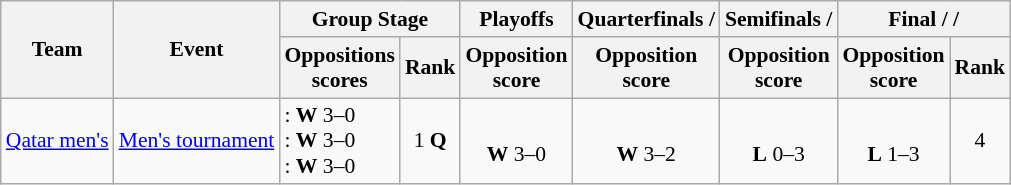<table class=wikitable style="font-size:90%; text-align:center;">
<tr>
<th rowspan=2>Team</th>
<th rowspan=2>Event</th>
<th colspan=2>Group Stage</th>
<th>Playoffs</th>
<th>Quarterfinals / </th>
<th>Semifinals / </th>
<th colspan=2>Final /  / </th>
</tr>
<tr>
<th>Oppositions<br> scores</th>
<th>Rank</th>
<th>Opposition<br> score</th>
<th>Opposition<br> score</th>
<th>Opposition<br> score</th>
<th>Opposition<br> score</th>
<th>Rank</th>
</tr>
<tr>
<td align=left><a href='#'>Qatar men's</a></td>
<td align=left><a href='#'>Men's tournament</a></td>
<td align=left>: <strong>W</strong> 3–0<br>: <strong>W</strong> 3–0<br>: <strong>W</strong> 3–0</td>
<td>1 <strong>Q</strong></td>
<td><br><strong>W</strong> 3–0</td>
<td><br><strong>W</strong> 3–2</td>
<td><br><strong>L</strong> 0–3</td>
<td><br><strong>L</strong> 1–3</td>
<td>4</td>
</tr>
</table>
